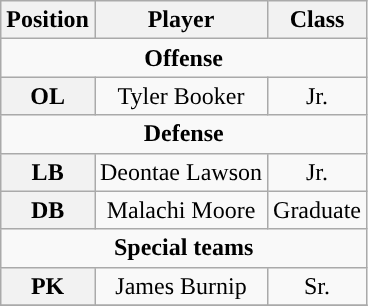<table class="wikitable">
<tr>
<th>Position</th>
<th>Player</th>
<th>Class</th>
</tr>
<tr>
<td colspan="4" style="text-align:center; "><strong>Offense</strong></td>
</tr>
<tr style="text-align:center;">
<th rowspan="1">OL</th>
<td>Tyler Booker</td>
<td>Jr.</td>
</tr>
<tr>
<td colspan="4" style="text-align:center; "><strong>Defense</strong></td>
</tr>
<tr style="text-align:center;">
<th rowspan="1">LB</th>
<td>Deontae Lawson</td>
<td>Jr.</td>
</tr>
<tr style="text-align:center;">
<th rowspan="1">DB</th>
<td>Malachi Moore</td>
<td>Graduate</td>
</tr>
<tr>
<td colspan="4" style="text-align:center; "><strong>Special teams</strong></td>
</tr>
<tr style="text-align:center;">
<th rowspan="1">PK</th>
<td>James Burnip</td>
<td>Sr.</td>
</tr>
<tr>
</tr>
</table>
